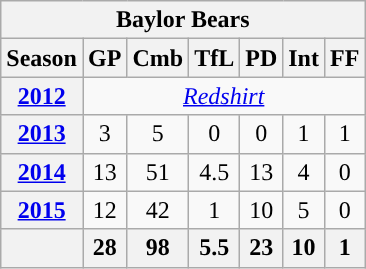<table class="wikitable" style="text-align:center;">
<tr>
<th colspan="7">Baylor Bears</th>
</tr>
<tr>
<th>Season</th>
<th>GP</th>
<th>Cmb</th>
<th>TfL</th>
<th>PD</th>
<th>Int</th>
<th>FF</th>
</tr>
<tr>
<th><a href='#'>2012</a></th>
<td colspan="6"> <em><a href='#'>Redshirt</a></em></td>
</tr>
<tr>
<th><a href='#'>2013</a></th>
<td>3</td>
<td>5</td>
<td>0</td>
<td>0</td>
<td>1</td>
<td>1</td>
</tr>
<tr>
<th><a href='#'>2014</a></th>
<td>13</td>
<td>51</td>
<td>4.5</td>
<td>13</td>
<td>4</td>
<td>0</td>
</tr>
<tr>
<th><a href='#'>2015</a></th>
<td>12</td>
<td>42</td>
<td>1</td>
<td>10</td>
<td>5</td>
<td>0</td>
</tr>
<tr>
<th></th>
<th>28</th>
<th>98</th>
<th>5.5</th>
<th>23</th>
<th>10</th>
<th>1</th>
</tr>
</table>
